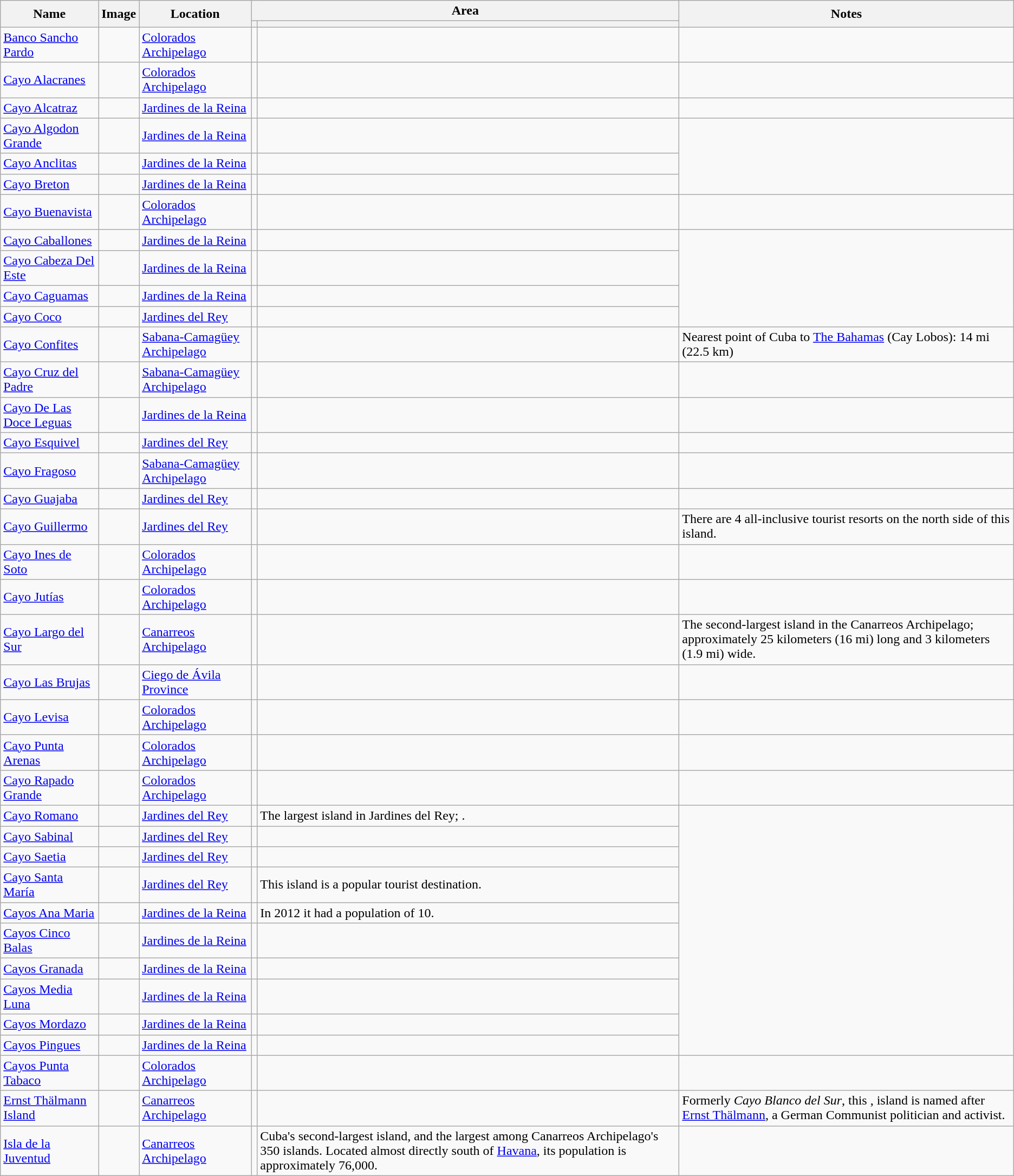<table class="wikitable sortable">
<tr>
<th rowspan=2>Name</th>
<th rowspan=2 class="unsortable">Image</th>
<th rowspan=2>Location</th>
<th colspan=2>Area</th>
<th rowspan=2>Notes</th>
</tr>
<tr>
<th></th>
<th></th>
</tr>
<tr>
<td><a href='#'>Banco Sancho Pardo</a></td>
<td></td>
<td><a href='#'>Colorados Archipelago</a></td>
<td></td>
<td></td>
<td></td>
</tr>
<tr>
<td><a href='#'>Cayo Alacranes</a></td>
<td></td>
<td><a href='#'>Colorados Archipelago</a></td>
<td></td>
<td></td>
<td></td>
</tr>
<tr>
<td><a href='#'>Cayo Alcatraz</a></td>
<td></td>
<td><a href='#'>Jardines de la Reina</a></td>
<td></td>
<td></td>
<td></td>
</tr>
<tr>
<td><a href='#'>Cayo Algodon Grande</a></td>
<td></td>
<td><a href='#'>Jardines de la Reina</a></td>
<td></td>
<td></td>
</tr>
<tr>
<td><a href='#'>Cayo Anclitas</a></td>
<td></td>
<td><a href='#'>Jardines de la Reina</a></td>
<td></td>
<td></td>
</tr>
<tr>
<td><a href='#'>Cayo Breton</a></td>
<td></td>
<td><a href='#'>Jardines de la Reina</a></td>
<td></td>
<td></td>
</tr>
<tr>
<td><a href='#'>Cayo Buenavista</a></td>
<td></td>
<td><a href='#'>Colorados Archipelago</a></td>
<td></td>
<td></td>
<td></td>
</tr>
<tr>
<td><a href='#'>Cayo Caballones</a></td>
<td></td>
<td><a href='#'>Jardines de la Reina</a></td>
<td></td>
<td></td>
</tr>
<tr>
<td><a href='#'>Cayo Cabeza Del Este</a></td>
<td></td>
<td><a href='#'>Jardines de la Reina</a></td>
<td></td>
<td></td>
</tr>
<tr>
<td><a href='#'>Cayo Caguamas</a></td>
<td></td>
<td><a href='#'>Jardines de la Reina</a></td>
<td></td>
<td></td>
</tr>
<tr>
<td><a href='#'>Cayo Coco</a></td>
<td></td>
<td><a href='#'>Jardines del Rey</a></td>
<td></td>
<td></td>
</tr>
<tr>
<td><a href='#'>Cayo Confites</a></td>
<td></td>
<td><a href='#'>Sabana-Camagüey Archipelago</a></td>
<td></td>
<td></td>
<td>Nearest point of Cuba to <a href='#'>The Bahamas</a> (Cay Lobos): 14 mi (22.5 km)</td>
</tr>
<tr>
<td><a href='#'>Cayo Cruz del Padre</a></td>
<td></td>
<td><a href='#'>Sabana-Camagüey Archipelago</a></td>
<td></td>
<td></td>
<td></td>
</tr>
<tr>
<td><a href='#'>Cayo De Las Doce Leguas</a></td>
<td></td>
<td><a href='#'>Jardines de la Reina</a></td>
<td></td>
<td></td>
</tr>
<tr>
<td><a href='#'>Cayo Esquivel</a></td>
<td></td>
<td><a href='#'>Jardines del Rey</a></td>
<td></td>
<td></td>
<td></td>
</tr>
<tr>
<td><a href='#'>Cayo Fragoso</a></td>
<td></td>
<td><a href='#'>Sabana-Camagüey Archipelago</a></td>
<td></td>
<td></td>
</tr>
<tr>
<td><a href='#'>Cayo Guajaba</a></td>
<td></td>
<td><a href='#'>Jardines del Rey</a></td>
<td></td>
<td></td>
<td></td>
</tr>
<tr>
<td><a href='#'>Cayo Guillermo</a></td>
<td></td>
<td><a href='#'>Jardines del Rey</a></td>
<td></td>
<td></td>
<td>There are 4 all-inclusive tourist resorts on the north side of this island.</td>
</tr>
<tr>
<td><a href='#'>Cayo Ines de Soto</a></td>
<td></td>
<td><a href='#'>Colorados Archipelago</a></td>
<td></td>
<td></td>
<td></td>
</tr>
<tr>
<td><a href='#'>Cayo Jutías</a></td>
<td></td>
<td><a href='#'>Colorados Archipelago</a></td>
<td></td>
<td></td>
<td></td>
</tr>
<tr>
<td><a href='#'>Cayo Largo del Sur</a></td>
<td></td>
<td><a href='#'>Canarreos Archipelago</a></td>
<td></td>
<td></td>
<td>The second-largest island in the Canarreos Archipelago; approximately 25 kilometers (16 mi) long and 3 kilometers (1.9 mi) wide.</td>
</tr>
<tr>
<td><a href='#'>Cayo Las Brujas</a></td>
<td></td>
<td><a href='#'>Ciego de Ávila Province</a></td>
<td></td>
<td></td>
<td></td>
</tr>
<tr>
<td><a href='#'>Cayo Levisa</a></td>
<td></td>
<td><a href='#'>Colorados Archipelago</a></td>
<td></td>
<td></td>
</tr>
<tr>
<td><a href='#'>Cayo Punta Arenas</a></td>
<td></td>
<td><a href='#'>Colorados Archipelago</a></td>
<td></td>
<td></td>
<td></td>
</tr>
<tr>
<td><a href='#'>Cayo Rapado Grande</a></td>
<td></td>
<td><a href='#'>Colorados Archipelago</a></td>
<td></td>
<td></td>
<td></td>
</tr>
<tr>
<td><a href='#'>Cayo Romano</a></td>
<td></td>
<td><a href='#'>Jardines del Rey</a></td>
<td></td>
<td>The largest island in Jardines del Rey; .</td>
</tr>
<tr>
<td><a href='#'>Cayo Sabinal</a></td>
<td></td>
<td><a href='#'>Jardines del Rey</a></td>
<td></td>
<td></td>
</tr>
<tr>
<td><a href='#'>Cayo Saetia</a></td>
<td></td>
<td><a href='#'>Jardines del Rey</a></td>
<td></td>
<td></td>
</tr>
<tr>
<td><a href='#'>Cayo Santa María</a></td>
<td></td>
<td><a href='#'>Jardines del Rey</a></td>
<td></td>
<td>This island is a popular tourist destination.</td>
</tr>
<tr>
<td><a href='#'>Cayos Ana Maria</a></td>
<td></td>
<td><a href='#'>Jardines de la Reina</a></td>
<td></td>
<td>In 2012 it had a population of 10.</td>
</tr>
<tr>
<td><a href='#'>Cayos Cinco Balas</a></td>
<td></td>
<td><a href='#'>Jardines de la Reina</a></td>
<td></td>
<td></td>
</tr>
<tr>
<td><a href='#'>Cayos Granada</a></td>
<td></td>
<td><a href='#'>Jardines de la Reina</a></td>
<td></td>
<td></td>
</tr>
<tr>
<td><a href='#'>Cayos Media Luna</a></td>
<td></td>
<td><a href='#'>Jardines de la Reina</a></td>
<td></td>
<td></td>
</tr>
<tr>
<td><a href='#'>Cayos Mordazo</a></td>
<td></td>
<td><a href='#'>Jardines de la Reina</a></td>
<td></td>
<td></td>
</tr>
<tr>
<td><a href='#'>Cayos Pingues</a></td>
<td></td>
<td><a href='#'>Jardines de la Reina</a></td>
<td></td>
<td></td>
</tr>
<tr>
<td><a href='#'>Cayos Punta Tabaco</a></td>
<td></td>
<td><a href='#'>Colorados Archipelago</a></td>
<td></td>
<td></td>
<td></td>
</tr>
<tr>
<td><a href='#'>Ernst Thälmann Island</a></td>
<td></td>
<td><a href='#'>Canarreos Archipelago</a></td>
<td></td>
<td></td>
<td>Formerly <em>Cayo Blanco del Sur</em>, this ,  island is named after <a href='#'>Ernst Thälmann</a>, a German Communist politician and activist.</td>
</tr>
<tr>
<td><a href='#'>Isla de la Juventud</a></td>
<td></td>
<td><a href='#'>Canarreos Archipelago</a></td>
<td></td>
<td>Cuba's second-largest island, and the largest among Canarreos Archipelago's 350 islands. Located almost directly south of <a href='#'>Havana</a>, its population is approximately 76,000.</td>
</tr>
</table>
